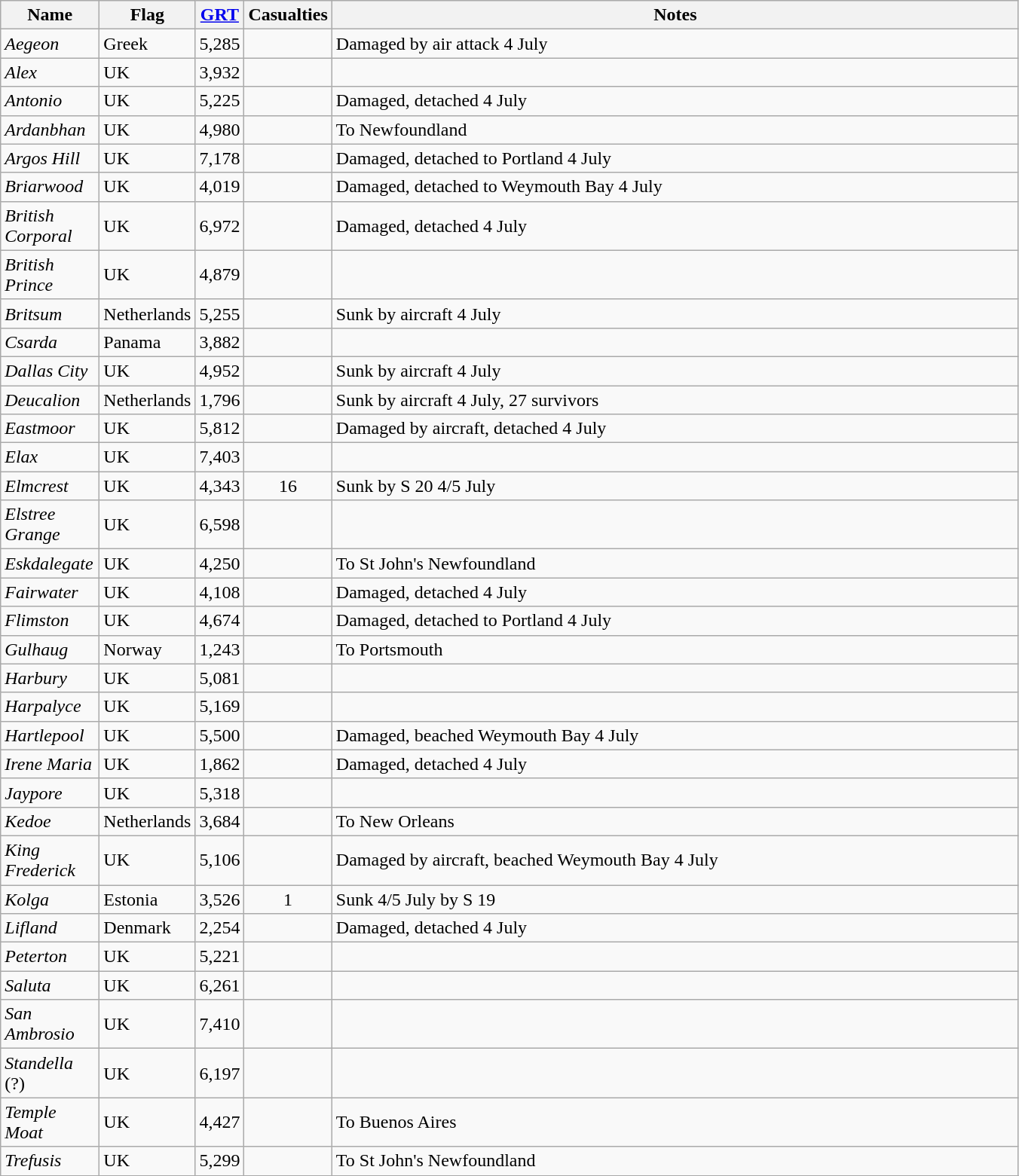<table class="wikitable sortable">
<tr>
<th scope="col" width="80px">Name</th>
<th scope="col" width="60px">Flag</th>
<th scope="col" width="30px"><a href='#'>GRT</a></th>
<th scope="col" width="30px">Casualties</th>
<th scope="col" width="600px">Notes</th>
</tr>
<tr>
<td align="left"><em>Aegeon</em></td>
<td align="left">Greek</td>
<td align="center">5,285</td>
<td align="center"></td>
<td align="left">Damaged by air attack 4 July</td>
</tr>
<tr>
<td align="left"><em>Alex</em></td>
<td align="left">UK</td>
<td align="center">3,932</td>
<td align="center"></td>
<td align="left"></td>
</tr>
<tr>
<td align="left"><em>Antonio</em></td>
<td align="left">UK</td>
<td align="center">5,225</td>
<td align="center"></td>
<td align="left">Damaged, detached 4 July</td>
</tr>
<tr>
<td align="left"><em>Ardanbhan</em></td>
<td align="left">UK</td>
<td align="center">4,980</td>
<td align="center"></td>
<td align="left">To Newfoundland</td>
</tr>
<tr>
<td align="left"><em>Argos Hill</em></td>
<td align="left">UK</td>
<td align="center">7,178</td>
<td align="center"></td>
<td align="left">Damaged, detached to Portland 4 July</td>
</tr>
<tr>
<td align="left"><em>Briarwood</em></td>
<td align="left">UK</td>
<td align="center">4,019</td>
<td align="center"></td>
<td align="left">Damaged, detached to Weymouth Bay 4 July</td>
</tr>
<tr>
<td align="left"><em>British Corporal</em></td>
<td align="left">UK</td>
<td align="center">6,972</td>
<td align="center"></td>
<td align="left">Damaged, detached 4 July</td>
</tr>
<tr>
<td align="left"><em>British Prince</em></td>
<td align="left">UK</td>
<td align="center">4,879</td>
<td align="center"></td>
<td align="left"></td>
</tr>
<tr>
<td align="left"><em>Britsum</em></td>
<td align="left">Netherlands</td>
<td align="center">5,255</td>
<td align="center"></td>
<td align="left">Sunk by aircraft 4 July</td>
</tr>
<tr>
<td align="left"><em>Csarda</em></td>
<td align="left">Panama</td>
<td align="center">3,882</td>
<td align="center"></td>
<td align="left"></td>
</tr>
<tr>
<td align="left"><em>Dallas City</em></td>
<td align="left">UK</td>
<td align="center">4,952</td>
<td align="center"></td>
<td align="left">Sunk by aircraft 4 July</td>
</tr>
<tr>
<td align="left"><em>Deucalion</em></td>
<td align="left">Netherlands</td>
<td align="center">1,796</td>
<td align="center"></td>
<td align="left">Sunk by aircraft 4 July, 27 survivors</td>
</tr>
<tr>
<td align="left"><em>Eastmoor</em></td>
<td align="left">UK</td>
<td align="center">5,812</td>
<td align="center"></td>
<td align="left">Damaged by aircraft, detached 4 July</td>
</tr>
<tr>
<td align="left"><em>Elax</em></td>
<td align="left">UK</td>
<td align="center">7,403</td>
<td align="center"></td>
<td align="left"></td>
</tr>
<tr>
<td align="left"><em>Elmcrest</em></td>
<td align="left">UK</td>
<td align="center">4,343</td>
<td align="center">16</td>
<td align="left">Sunk by  S 20 4/5 July</td>
</tr>
<tr>
<td align="left"><em>Elstree Grange</em></td>
<td align="left">UK</td>
<td align="center">6,598</td>
<td align="center"></td>
<td align="left"></td>
</tr>
<tr>
<td align="left"><em>Eskdalegate</em></td>
<td align="left">UK</td>
<td align="center">4,250</td>
<td align="center"></td>
<td align="left">To St John's Newfoundland</td>
</tr>
<tr>
<td align="left"><em>Fairwater</em></td>
<td align="left">UK</td>
<td align="center">4,108</td>
<td align="center"></td>
<td align="left">Damaged, detached 4 July</td>
</tr>
<tr>
<td align="left"><em>Flimston</em></td>
<td align="left">UK</td>
<td align="center">4,674</td>
<td align="center"></td>
<td align="left">Damaged, detached to Portland 4 July</td>
</tr>
<tr>
<td align="left"><em>Gulhaug</em></td>
<td align="left">Norway</td>
<td align="center">1,243</td>
<td align="center"></td>
<td align="left">To Portsmouth</td>
</tr>
<tr>
<td align="left"><em>Harbury</em></td>
<td align="left">UK</td>
<td align="center">5,081</td>
<td align="center"></td>
<td align="left"></td>
</tr>
<tr>
<td align="left"><em>Harpalyce</em></td>
<td align="left">UK</td>
<td align="center">5,169</td>
<td align="center"></td>
<td align="left"></td>
</tr>
<tr>
<td align="left"><em>Hartlepool</em></td>
<td align="left">UK</td>
<td align="center">5,500</td>
<td align="center"></td>
<td align="left">Damaged, beached Weymouth Bay 4 July</td>
</tr>
<tr>
<td align="left"><em>Irene Maria</em></td>
<td align="left">UK</td>
<td align="center">1,862</td>
<td align="center"></td>
<td align="left">Damaged, detached 4 July</td>
</tr>
<tr>
<td align="left"><em>Jaypore</em></td>
<td align="left">UK</td>
<td align="center">5,318</td>
<td align="center"></td>
<td align="left"></td>
</tr>
<tr>
<td align="left"><em>Kedoe</em></td>
<td align="left">Netherlands</td>
<td align="center">3,684</td>
<td align="center"></td>
<td align="left">To New Orleans</td>
</tr>
<tr>
<td align="left"><em>King Frederick</em></td>
<td align="left">UK</td>
<td align="center">5,106</td>
<td align="center"></td>
<td align="left">Damaged by aircraft, beached Weymouth Bay 4 July</td>
</tr>
<tr>
<td align="left"><em>Kolga</em></td>
<td align="left">Estonia</td>
<td align="center">3,526</td>
<td align="center">1</td>
<td align="left">Sunk 4/5 July by S 19</td>
</tr>
<tr>
<td align="left"><em>Lifland</em></td>
<td align="left">Denmark</td>
<td align="center">2,254</td>
<td align="center"></td>
<td align="left">Damaged, detached 4 July</td>
</tr>
<tr>
<td align="left"><em>Peterton</em></td>
<td align="left">UK</td>
<td align="center">5,221</td>
<td align="center"></td>
<td align="left"></td>
</tr>
<tr>
<td align="left"><em>Saluta</em></td>
<td align="left">UK</td>
<td align="center">6,261</td>
<td align="center"></td>
<td align="left"></td>
</tr>
<tr>
<td align="left"><em>San Ambrosio</em></td>
<td align="left">UK</td>
<td align="center">7,410</td>
<td align="center"></td>
<td align="left"></td>
</tr>
<tr>
<td align="left"><em>Standella</em> (?)</td>
<td align="left">UK</td>
<td align="center">6,197</td>
<td align="center"></td>
<td align="left"></td>
</tr>
<tr>
<td align="left"><em>Temple Moat</em></td>
<td align="left">UK</td>
<td align="center">4,427</td>
<td align="center"></td>
<td align="left">To Buenos Aires</td>
</tr>
<tr>
<td align="left"><em>Trefusis</em></td>
<td align="left">UK</td>
<td align="center">5,299</td>
<td align="center"></td>
<td align="left">To St John's Newfoundland</td>
</tr>
<tr>
</tr>
</table>
